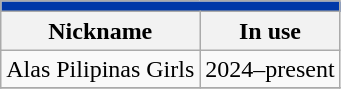<table class="wikitable floatright">
<tr>
<th colspan="2" style="background:#0038A8; color:#FFFFFF;"></th>
</tr>
<tr>
<th>Nickname</th>
<th>In use</th>
</tr>
<tr>
<td>Alas Pilipinas Girls</td>
<td style="text-align:center">2024–present</td>
</tr>
<tr>
</tr>
</table>
